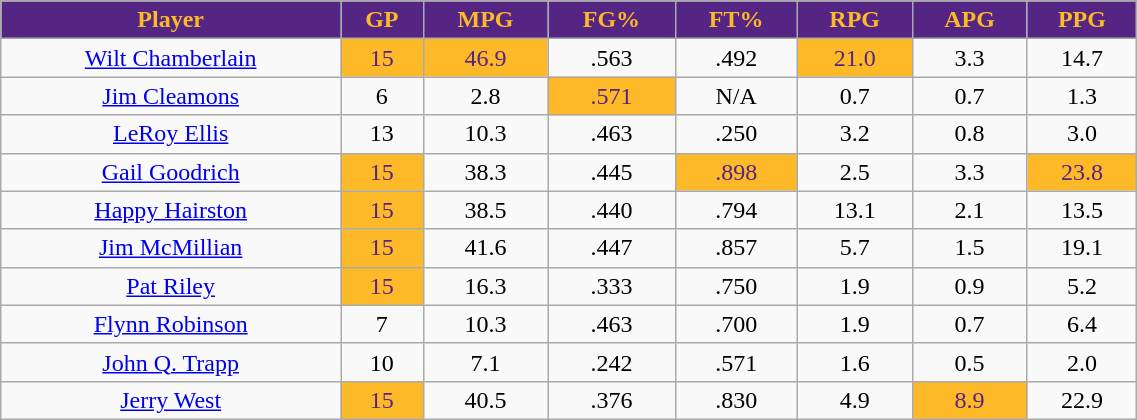<table class="wikitable sortable" width=60%>
<tr>
<th style="background:#552583; color:#FDB927">Player</th>
<th style="background:#552583; color:#FDB927">GP</th>
<th style="background:#552583; color:#FDB927">MPG</th>
<th style="background:#552583; color:#FDB927">FG%</th>
<th style="background:#552583; color:#FDB927">FT%</th>
<th style="background:#552583; color:#FDB927">RPG</th>
<th style="background:#552583; color:#FDB927">APG</th>
<th style="background:#552583; color:#FDB927">PPG</th>
</tr>
<tr align="center">
<td><a href='#'>Wilt Chamberlain</a></td>
<td style="background:#FDB927;color:#552583;">15</td>
<td style="background:#FDB927;color:#552583;">46.9</td>
<td>.563</td>
<td>.492</td>
<td style="background:#FDB927;color:#552583;">21.0</td>
<td>3.3</td>
<td>14.7</td>
</tr>
<tr align="center">
<td><a href='#'>Jim Cleamons</a></td>
<td>6</td>
<td>2.8</td>
<td style="background:#FDB927;color:#552583;">.571</td>
<td>N/A</td>
<td>0.7</td>
<td>0.7</td>
<td>1.3</td>
</tr>
<tr align="center">
<td><a href='#'>LeRoy Ellis</a></td>
<td>13</td>
<td>10.3</td>
<td>.463</td>
<td>.250</td>
<td>3.2</td>
<td>0.8</td>
<td>3.0</td>
</tr>
<tr align="center">
<td><a href='#'>Gail Goodrich</a></td>
<td style="background:#FDB927;color:#552583;">15</td>
<td>38.3</td>
<td>.445</td>
<td style="background:#FDB927;color:#552583;">.898</td>
<td>2.5</td>
<td>3.3</td>
<td style="background:#FDB927;color:#552583;">23.8</td>
</tr>
<tr align="center">
<td><a href='#'>Happy Hairston</a></td>
<td style="background:#FDB927;color:#552583;">15</td>
<td>38.5</td>
<td>.440</td>
<td>.794</td>
<td>13.1</td>
<td>2.1</td>
<td>13.5</td>
</tr>
<tr align="center">
<td><a href='#'>Jim McMillian</a></td>
<td style="background:#FDB927;color:#552583;">15</td>
<td>41.6</td>
<td>.447</td>
<td>.857</td>
<td>5.7</td>
<td>1.5</td>
<td>19.1</td>
</tr>
<tr align="center">
<td><a href='#'>Pat Riley</a></td>
<td style="background:#FDB927;color:#552583;">15</td>
<td>16.3</td>
<td>.333</td>
<td>.750</td>
<td>1.9</td>
<td>0.9</td>
<td>5.2</td>
</tr>
<tr align="center">
<td><a href='#'>Flynn Robinson</a></td>
<td>7</td>
<td>10.3</td>
<td>.463</td>
<td>.700</td>
<td>1.9</td>
<td>0.7</td>
<td>6.4</td>
</tr>
<tr align="center">
<td><a href='#'>John Q. Trapp</a></td>
<td>10</td>
<td>7.1</td>
<td>.242</td>
<td>.571</td>
<td>1.6</td>
<td>0.5</td>
<td>2.0</td>
</tr>
<tr align="center">
<td><a href='#'>Jerry West</a></td>
<td style="background:#FDB927;color:#552583;">15</td>
<td>40.5</td>
<td>.376</td>
<td>.830</td>
<td>4.9</td>
<td style="background:#FDB927;color:#552583;">8.9</td>
<td>22.9</td>
</tr>
</table>
